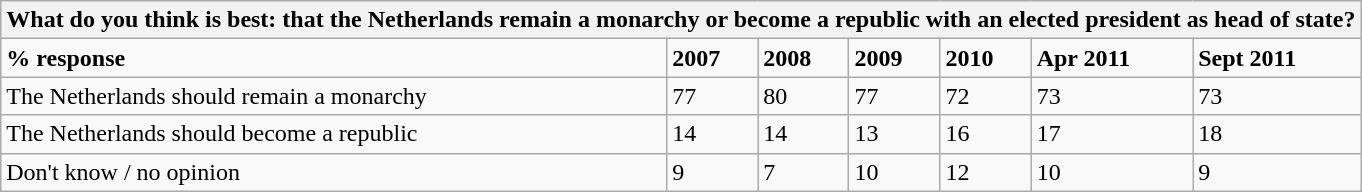<table class="wikitable">
<tr>
<th colspan="18"><strong>What do you think is best: that the Netherlands remain a monarchy or become a republic with an elected president as head of state?</strong></th>
</tr>
<tr>
<td><strong>% response</strong></td>
<td><strong>2007</strong></td>
<td><strong>2008</strong></td>
<td><strong>2009</strong></td>
<td><strong>2010</strong></td>
<td><strong>Apr 2011</strong></td>
<td><strong>Sept 2011</strong></td>
</tr>
<tr>
<td>The Netherlands should remain a monarchy</td>
<td>77</td>
<td>80</td>
<td>77</td>
<td>72</td>
<td>73</td>
<td>73</td>
</tr>
<tr>
<td>The Netherlands should become a republic</td>
<td>14</td>
<td>14</td>
<td>13</td>
<td>16</td>
<td>17</td>
<td>18</td>
</tr>
<tr>
<td>Don't know / no opinion</td>
<td>9</td>
<td>7</td>
<td>10</td>
<td>12</td>
<td>10</td>
<td>9</td>
</tr>
</table>
